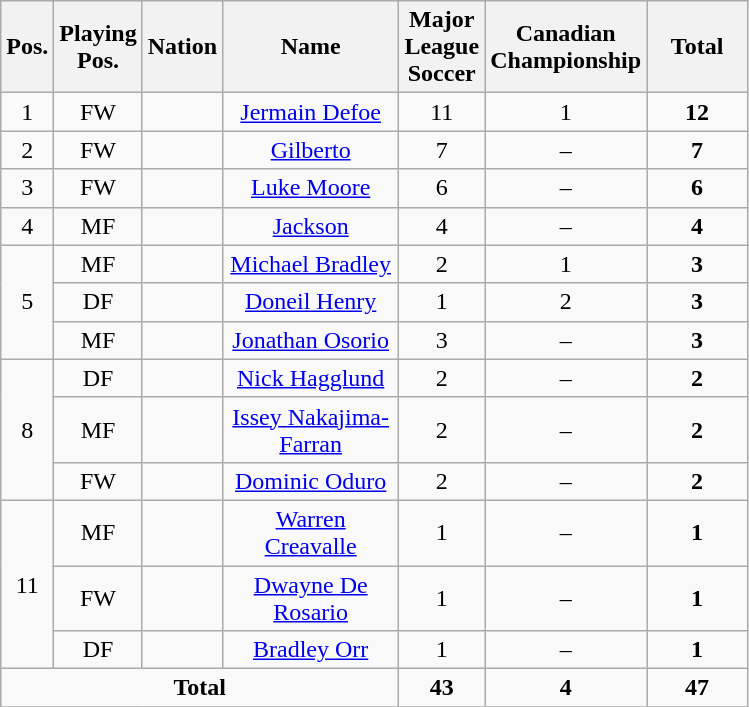<table class="wikitable sortable" style="font-size:100%; text-align:center">
<tr>
<th width=15>Pos.</th>
<th width=15>Playing Pos.</th>
<th width=15>Nation</th>
<th width=110>Name</th>
<th width=50>Major League Soccer</th>
<th width=50>Canadian Championship</th>
<th width=60>Total</th>
</tr>
<tr>
<td>1</td>
<td>FW</td>
<td></td>
<td><a href='#'>Jermain Defoe</a></td>
<td>11</td>
<td>1</td>
<td><strong>12</strong></td>
</tr>
<tr>
<td>2</td>
<td>FW</td>
<td></td>
<td><a href='#'>Gilberto</a></td>
<td>7</td>
<td>–</td>
<td><strong>7</strong></td>
</tr>
<tr>
<td>3</td>
<td>FW</td>
<td></td>
<td><a href='#'>Luke Moore</a></td>
<td>6</td>
<td>–</td>
<td><strong>6</strong></td>
</tr>
<tr>
<td>4</td>
<td>MF</td>
<td></td>
<td><a href='#'>Jackson</a></td>
<td>4</td>
<td>–</td>
<td><strong>4</strong></td>
</tr>
<tr>
<td rowspan=3>5</td>
<td>MF</td>
<td></td>
<td><a href='#'>Michael Bradley</a></td>
<td>2</td>
<td>1</td>
<td><strong>3</strong></td>
</tr>
<tr>
<td>DF</td>
<td></td>
<td><a href='#'>Doneil Henry</a></td>
<td>1</td>
<td>2</td>
<td><strong>3</strong></td>
</tr>
<tr>
<td>MF</td>
<td></td>
<td><a href='#'>Jonathan Osorio</a></td>
<td>3</td>
<td>–</td>
<td><strong>3</strong></td>
</tr>
<tr>
<td rowspan=3>8</td>
<td>DF</td>
<td></td>
<td><a href='#'>Nick Hagglund</a></td>
<td>2</td>
<td>–</td>
<td><strong>2</strong></td>
</tr>
<tr>
<td>MF</td>
<td></td>
<td><a href='#'>Issey Nakajima-Farran</a></td>
<td>2</td>
<td>–</td>
<td><strong>2</strong></td>
</tr>
<tr>
<td>FW</td>
<td></td>
<td><a href='#'>Dominic Oduro</a></td>
<td>2</td>
<td>–</td>
<td><strong>2</strong></td>
</tr>
<tr>
<td rowspan=3>11</td>
<td>MF</td>
<td></td>
<td><a href='#'>Warren Creavalle</a></td>
<td>1</td>
<td>–</td>
<td><strong>1</strong></td>
</tr>
<tr>
<td>FW</td>
<td></td>
<td><a href='#'>Dwayne De Rosario</a></td>
<td>1</td>
<td>–</td>
<td><strong>1</strong></td>
</tr>
<tr>
<td>DF</td>
<td></td>
<td><a href='#'>Bradley Orr</a></td>
<td>1</td>
<td>–</td>
<td><strong>1</strong></td>
</tr>
<tr>
<td colspan=4><strong>Total</strong></td>
<td><strong>43</strong></td>
<td><strong>4</strong></td>
<td><strong>47</strong></td>
</tr>
<tr>
</tr>
</table>
